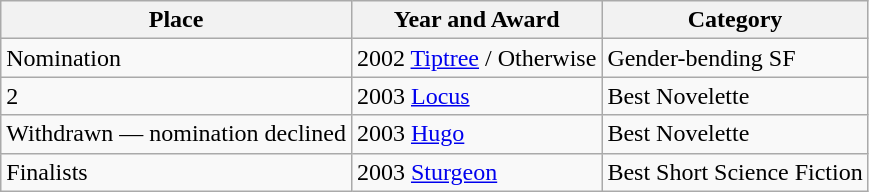<table class="wikitable">
<tr>
<th>Place</th>
<th>Year and Award</th>
<th>Category</th>
</tr>
<tr>
<td>Nomination</td>
<td>2002 <a href='#'>Tiptree</a> / Otherwise</td>
<td>Gender-bending SF</td>
</tr>
<tr>
<td>2</td>
<td>2003 <a href='#'>Locus</a></td>
<td>Best Novelette</td>
</tr>
<tr>
<td>Withdrawn — nomination declined</td>
<td>2003 <a href='#'>Hugo</a></td>
<td>Best Novelette</td>
</tr>
<tr>
<td>Finalists</td>
<td>2003 <a href='#'>Sturgeon</a></td>
<td>Best Short Science Fiction</td>
</tr>
</table>
